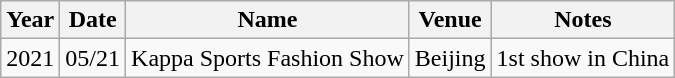<table class="wikitable">
<tr>
<th>Year</th>
<th>Date</th>
<th>Name</th>
<th>Venue</th>
<th>Notes</th>
</tr>
<tr>
<td>2021</td>
<td>05/21</td>
<td>Kappa Sports Fashion Show</td>
<td>Beijing</td>
<td>1st show in China</td>
</tr>
</table>
